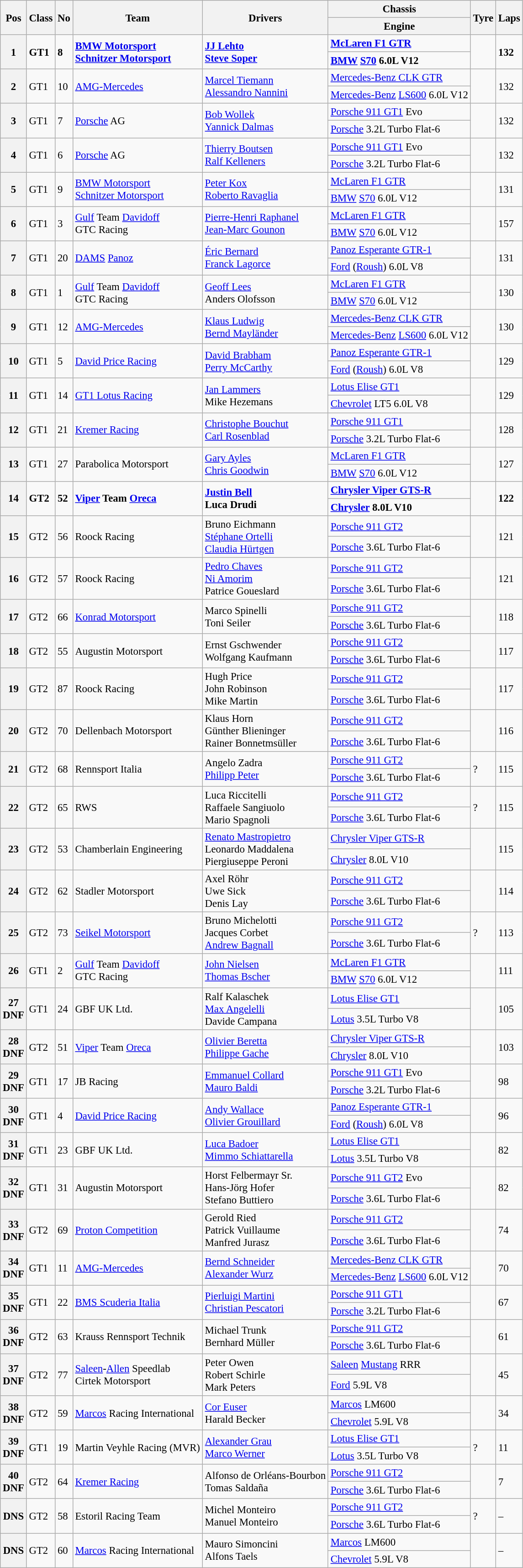<table class="wikitable" style="font-size: 95%;">
<tr>
<th rowspan=2>Pos</th>
<th rowspan=2>Class</th>
<th rowspan=2>No</th>
<th rowspan=2>Team</th>
<th rowspan=2>Drivers</th>
<th>Chassis</th>
<th rowspan=2>Tyre</th>
<th rowspan=2>Laps</th>
</tr>
<tr>
<th>Engine</th>
</tr>
<tr style="font-weight:bold">
<th rowspan=2>1</th>
<td rowspan=2>GT1</td>
<td rowspan=2>8</td>
<td rowspan=2> <a href='#'>BMW Motorsport</a><br> <a href='#'>Schnitzer Motorsport</a></td>
<td rowspan=2> <a href='#'>JJ Lehto</a><br> <a href='#'>Steve Soper</a></td>
<td><a href='#'>McLaren F1 GTR</a></td>
<td rowspan=2></td>
<td rowspan=2>132</td>
</tr>
<tr style="font-weight:bold">
<td><a href='#'>BMW</a> <a href='#'>S70</a> 6.0L V12</td>
</tr>
<tr>
<th rowspan=2>2</th>
<td rowspan=2>GT1</td>
<td rowspan=2>10</td>
<td rowspan=2> <a href='#'>AMG-Mercedes</a></td>
<td rowspan=2> <a href='#'>Marcel Tiemann</a><br> <a href='#'>Alessandro Nannini</a></td>
<td><a href='#'>Mercedes-Benz CLK GTR</a></td>
<td rowspan=2></td>
<td rowspan=2>132</td>
</tr>
<tr>
<td><a href='#'>Mercedes-Benz</a> <a href='#'>LS600</a> 6.0L V12</td>
</tr>
<tr>
<th rowspan=2>3</th>
<td rowspan=2>GT1</td>
<td rowspan=2>7</td>
<td rowspan=2> <a href='#'>Porsche</a> AG</td>
<td rowspan=2> <a href='#'>Bob Wollek</a><br> <a href='#'>Yannick Dalmas</a></td>
<td><a href='#'>Porsche 911 GT1</a> Evo</td>
<td rowspan=2></td>
<td rowspan=2>132</td>
</tr>
<tr>
<td><a href='#'>Porsche</a> 3.2L Turbo Flat-6</td>
</tr>
<tr>
<th rowspan=2>4</th>
<td rowspan=2>GT1</td>
<td rowspan=2>6</td>
<td rowspan=2> <a href='#'>Porsche</a> AG</td>
<td rowspan=2> <a href='#'>Thierry Boutsen</a><br> <a href='#'>Ralf Kelleners</a></td>
<td><a href='#'>Porsche 911 GT1</a> Evo</td>
<td rowspan=2></td>
<td rowspan=2>132</td>
</tr>
<tr>
<td><a href='#'>Porsche</a> 3.2L Turbo Flat-6</td>
</tr>
<tr>
<th rowspan=2>5</th>
<td rowspan=2>GT1</td>
<td rowspan=2>9</td>
<td rowspan=2> <a href='#'>BMW Motorsport</a><br> <a href='#'>Schnitzer Motorsport</a></td>
<td rowspan=2> <a href='#'>Peter Kox</a><br> <a href='#'>Roberto Ravaglia</a></td>
<td><a href='#'>McLaren F1 GTR</a></td>
<td rowspan=2></td>
<td rowspan=2>131</td>
</tr>
<tr>
<td><a href='#'>BMW</a> <a href='#'>S70</a> 6.0L V12</td>
</tr>
<tr>
<th rowspan=2>6</th>
<td rowspan=2>GT1</td>
<td rowspan=2>3</td>
<td rowspan=2> <a href='#'>Gulf</a> Team <a href='#'>Davidoff</a><br> GTC Racing</td>
<td rowspan=2> <a href='#'>Pierre-Henri Raphanel</a><br> <a href='#'>Jean-Marc Gounon</a></td>
<td><a href='#'>McLaren F1 GTR</a></td>
<td rowspan=2></td>
<td rowspan=2>157</td>
</tr>
<tr>
<td><a href='#'>BMW</a> <a href='#'>S70</a> 6.0L V12</td>
</tr>
<tr>
<th rowspan=2>7</th>
<td rowspan=2>GT1</td>
<td rowspan=2>20</td>
<td rowspan=2> <a href='#'>DAMS</a> <a href='#'>Panoz</a></td>
<td rowspan=2> <a href='#'>Éric Bernard</a><br> <a href='#'>Franck Lagorce</a></td>
<td><a href='#'>Panoz Esperante GTR-1</a></td>
<td rowspan=2></td>
<td rowspan=2>131</td>
</tr>
<tr>
<td><a href='#'>Ford</a> (<a href='#'>Roush</a>) 6.0L V8</td>
</tr>
<tr>
<th rowspan=2>8</th>
<td rowspan=2>GT1</td>
<td rowspan=2>1</td>
<td rowspan=2> <a href='#'>Gulf</a> Team <a href='#'>Davidoff</a><br> GTC Racing</td>
<td rowspan=2> <a href='#'>Geoff Lees</a><br> Anders Olofsson</td>
<td><a href='#'>McLaren F1 GTR</a></td>
<td rowspan=2></td>
<td rowspan=2>130</td>
</tr>
<tr>
<td><a href='#'>BMW</a> <a href='#'>S70</a> 6.0L V12</td>
</tr>
<tr>
<th rowspan=2>9</th>
<td rowspan=2>GT1</td>
<td rowspan=2>12</td>
<td rowspan=2> <a href='#'>AMG-Mercedes</a></td>
<td rowspan=2> <a href='#'>Klaus Ludwig</a><br> <a href='#'>Bernd Mayländer</a></td>
<td><a href='#'>Mercedes-Benz CLK GTR</a></td>
<td rowspan=2></td>
<td rowspan=2>130</td>
</tr>
<tr>
<td><a href='#'>Mercedes-Benz</a> <a href='#'>LS600</a> 6.0L V12</td>
</tr>
<tr>
<th rowspan=2>10</th>
<td rowspan=2>GT1</td>
<td rowspan=2>5</td>
<td rowspan=2> <a href='#'>David Price Racing</a></td>
<td rowspan=2> <a href='#'>David Brabham</a><br> <a href='#'>Perry McCarthy</a></td>
<td><a href='#'>Panoz Esperante GTR-1</a></td>
<td rowspan=2></td>
<td rowspan=2>129</td>
</tr>
<tr>
<td><a href='#'>Ford</a> (<a href='#'>Roush</a>) 6.0L V8</td>
</tr>
<tr>
<th rowspan=2>11</th>
<td rowspan=2>GT1</td>
<td rowspan=2>14</td>
<td rowspan=2> <a href='#'>GT1 Lotus Racing</a></td>
<td rowspan=2> <a href='#'>Jan Lammers</a><br> Mike Hezemans</td>
<td><a href='#'>Lotus Elise GT1</a></td>
<td rowspan=2></td>
<td rowspan=2>129</td>
</tr>
<tr>
<td><a href='#'>Chevrolet</a> LT5 6.0L V8</td>
</tr>
<tr>
<th rowspan=2>12</th>
<td rowspan=2>GT1</td>
<td rowspan=2>21</td>
<td rowspan=2> <a href='#'>Kremer Racing</a></td>
<td rowspan=2> <a href='#'>Christophe Bouchut</a><br> <a href='#'>Carl Rosenblad</a></td>
<td><a href='#'>Porsche 911 GT1</a></td>
<td rowspan=2></td>
<td rowspan=2>128</td>
</tr>
<tr>
<td><a href='#'>Porsche</a> 3.2L Turbo Flat-6</td>
</tr>
<tr>
<th rowspan=2>13</th>
<td rowspan=2>GT1</td>
<td rowspan=2>27</td>
<td rowspan=2> Parabolica Motorsport</td>
<td rowspan=2> <a href='#'>Gary Ayles</a><br> <a href='#'>Chris Goodwin</a></td>
<td><a href='#'>McLaren F1 GTR</a></td>
<td rowspan=2></td>
<td rowspan=2>127</td>
</tr>
<tr>
<td><a href='#'>BMW</a> <a href='#'>S70</a> 6.0L V12</td>
</tr>
<tr style="font-weight:bold">
<th rowspan=2>14</th>
<td rowspan=2>GT2</td>
<td rowspan=2>52</td>
<td rowspan=2> <a href='#'>Viper</a> Team <a href='#'>Oreca</a></td>
<td rowspan=2> <a href='#'>Justin Bell</a><br> Luca Drudi</td>
<td><a href='#'>Chrysler Viper GTS-R</a></td>
<td rowspan=2></td>
<td rowspan=2>122</td>
</tr>
<tr style="font-weight:bold">
<td><a href='#'>Chrysler</a> 8.0L V10</td>
</tr>
<tr>
<th rowspan=2>15</th>
<td rowspan=2>GT2</td>
<td rowspan=2>56</td>
<td rowspan=2> Roock Racing</td>
<td rowspan=2> Bruno Eichmann<br> <a href='#'>Stéphane Ortelli</a><br> <a href='#'>Claudia Hürtgen</a></td>
<td><a href='#'>Porsche 911 GT2</a></td>
<td rowspan=2></td>
<td rowspan=2>121</td>
</tr>
<tr>
<td><a href='#'>Porsche</a> 3.6L Turbo Flat-6</td>
</tr>
<tr>
<th rowspan=2>16</th>
<td rowspan=2>GT2</td>
<td rowspan=2>57</td>
<td rowspan=2> Roock Racing</td>
<td rowspan=2> <a href='#'>Pedro Chaves</a><br> <a href='#'>Ni Amorim</a><br> Patrice Goueslard</td>
<td><a href='#'>Porsche 911 GT2</a></td>
<td rowspan=2></td>
<td rowspan=2>121</td>
</tr>
<tr>
<td><a href='#'>Porsche</a> 3.6L Turbo Flat-6</td>
</tr>
<tr>
<th rowspan=2>17</th>
<td rowspan=2>GT2</td>
<td rowspan=2>66</td>
<td rowspan=2> <a href='#'>Konrad Motorsport</a></td>
<td rowspan=2> Marco Spinelli<br> Toni Seiler</td>
<td><a href='#'>Porsche 911 GT2</a></td>
<td rowspan=2></td>
<td rowspan=2>118</td>
</tr>
<tr>
<td><a href='#'>Porsche</a> 3.6L Turbo Flat-6</td>
</tr>
<tr>
<th rowspan=2>18</th>
<td rowspan=2>GT2</td>
<td rowspan=2>55</td>
<td rowspan=2> Augustin Motorsport</td>
<td rowspan=2> Ernst Gschwender<br> Wolfgang Kaufmann</td>
<td><a href='#'>Porsche 911 GT2</a></td>
<td rowspan=2></td>
<td rowspan=2>117</td>
</tr>
<tr>
<td><a href='#'>Porsche</a> 3.6L Turbo Flat-6</td>
</tr>
<tr>
<th rowspan=2>19</th>
<td rowspan=2>GT2</td>
<td rowspan=2>87</td>
<td rowspan=2> Roock Racing</td>
<td rowspan=2> Hugh Price<br> John Robinson<br> Mike Martin</td>
<td><a href='#'>Porsche 911 GT2</a></td>
<td rowspan=2></td>
<td rowspan=2>117</td>
</tr>
<tr>
<td><a href='#'>Porsche</a> 3.6L Turbo Flat-6</td>
</tr>
<tr>
<th rowspan=2>20</th>
<td rowspan=2>GT2</td>
<td rowspan=2>70</td>
<td rowspan=2> Dellenbach Motorsport</td>
<td rowspan=2> Klaus Horn<br> Günther Blieninger<br> Rainer Bonnetmsüller</td>
<td><a href='#'>Porsche 911 GT2</a></td>
<td rowspan=2></td>
<td rowspan=2>116</td>
</tr>
<tr>
<td><a href='#'>Porsche</a> 3.6L Turbo Flat-6</td>
</tr>
<tr>
<th rowspan=2>21</th>
<td rowspan=2>GT2</td>
<td rowspan=2>68</td>
<td rowspan=2> Rennsport Italia</td>
<td rowspan=2> Angelo Zadra<br> <a href='#'>Philipp Peter</a></td>
<td><a href='#'>Porsche 911 GT2</a></td>
<td rowspan=2>?</td>
<td rowspan=2>115</td>
</tr>
<tr>
<td><a href='#'>Porsche</a> 3.6L Turbo Flat-6</td>
</tr>
<tr>
<th rowspan=2>22</th>
<td rowspan=2>GT2</td>
<td rowspan=2>65</td>
<td rowspan=2> RWS</td>
<td rowspan=2> Luca Riccitelli<br> Raffaele Sangiuolo<br> Mario Spagnoli</td>
<td><a href='#'>Porsche 911 GT2</a></td>
<td rowspan=2>?</td>
<td rowspan=2>115</td>
</tr>
<tr>
<td><a href='#'>Porsche</a> 3.6L Turbo Flat-6</td>
</tr>
<tr>
<th rowspan=2>23</th>
<td rowspan=2>GT2</td>
<td rowspan=2>53</td>
<td rowspan=2> Chamberlain Engineering</td>
<td rowspan=2> <a href='#'>Renato Mastropietro</a><br> Leonardo Maddalena<br> Piergiuseppe Peroni</td>
<td><a href='#'>Chrysler Viper GTS-R</a></td>
<td rowspan=2></td>
<td rowspan=2>115</td>
</tr>
<tr>
<td><a href='#'>Chrysler</a> 8.0L V10</td>
</tr>
<tr>
<th rowspan=2>24</th>
<td rowspan=2>GT2</td>
<td rowspan=2>62</td>
<td rowspan=2> Stadler Motorsport</td>
<td rowspan=2> Axel Röhr<br> Uwe Sick<br> Denis Lay</td>
<td><a href='#'>Porsche 911 GT2</a></td>
<td rowspan=2></td>
<td rowspan=2>114</td>
</tr>
<tr>
<td><a href='#'>Porsche</a> 3.6L Turbo Flat-6</td>
</tr>
<tr>
<th rowspan=2>25</th>
<td rowspan=2>GT2</td>
<td rowspan=2>73</td>
<td rowspan=2> <a href='#'>Seikel Motorsport</a></td>
<td rowspan=2> Bruno Michelotti<br> Jacques Corbet<br> <a href='#'>Andrew Bagnall</a></td>
<td><a href='#'>Porsche 911 GT2</a></td>
<td rowspan=2>?</td>
<td rowspan=2>113</td>
</tr>
<tr>
<td><a href='#'>Porsche</a> 3.6L Turbo Flat-6</td>
</tr>
<tr>
<th rowspan=2>26</th>
<td rowspan=2>GT1</td>
<td rowspan=2>2</td>
<td rowspan=2> <a href='#'>Gulf</a> Team <a href='#'>Davidoff</a><br> GTC Racing</td>
<td rowspan=2> <a href='#'>John Nielsen</a><br> <a href='#'>Thomas Bscher</a></td>
<td><a href='#'>McLaren F1 GTR</a></td>
<td rowspan=2></td>
<td rowspan=2>111</td>
</tr>
<tr>
<td><a href='#'>BMW</a> <a href='#'>S70</a> 6.0L V12</td>
</tr>
<tr>
<th rowspan=2>27<br>DNF</th>
<td rowspan=2>GT1</td>
<td rowspan=2>24</td>
<td rowspan=2> GBF UK Ltd.</td>
<td rowspan=2> Ralf Kalaschek<br> <a href='#'>Max Angelelli</a><br>  Davide Campana</td>
<td><a href='#'>Lotus Elise GT1</a></td>
<td rowspan=2></td>
<td rowspan=2>105</td>
</tr>
<tr>
<td><a href='#'>Lotus</a> 3.5L Turbo V8</td>
</tr>
<tr>
<th rowspan=2>28<br>DNF</th>
<td rowspan=2>GT2</td>
<td rowspan=2>51</td>
<td rowspan=2> <a href='#'>Viper</a> Team <a href='#'>Oreca</a></td>
<td rowspan=2> <a href='#'>Olivier Beretta</a><br> <a href='#'>Philippe Gache</a></td>
<td><a href='#'>Chrysler Viper GTS-R</a></td>
<td rowspan=2></td>
<td rowspan=2>103</td>
</tr>
<tr>
<td><a href='#'>Chrysler</a> 8.0L V10</td>
</tr>
<tr>
<th rowspan=2>29<br>DNF</th>
<td rowspan=2>GT1</td>
<td rowspan=2>17</td>
<td rowspan=2> JB Racing</td>
<td rowspan=2> <a href='#'>Emmanuel Collard</a><br> <a href='#'>Mauro Baldi</a></td>
<td><a href='#'>Porsche 911 GT1</a> Evo</td>
<td rowspan=2></td>
<td rowspan=2>98</td>
</tr>
<tr>
<td><a href='#'>Porsche</a> 3.2L Turbo Flat-6</td>
</tr>
<tr>
<th rowspan=2>30<br>DNF</th>
<td rowspan=2>GT1</td>
<td rowspan=2>4</td>
<td rowspan=2> <a href='#'>David Price Racing</a></td>
<td rowspan=2> <a href='#'>Andy Wallace</a><br> <a href='#'>Olivier Grouillard</a></td>
<td><a href='#'>Panoz Esperante GTR-1</a></td>
<td rowspan=2></td>
<td rowspan=2>96</td>
</tr>
<tr>
<td><a href='#'>Ford</a> (<a href='#'>Roush</a>) 6.0L V8</td>
</tr>
<tr>
<th rowspan=2>31<br>DNF</th>
<td rowspan=2>GT1</td>
<td rowspan=2>23</td>
<td rowspan=2> GBF UK Ltd.</td>
<td rowspan=2> <a href='#'>Luca Badoer</a><br> <a href='#'>Mimmo Schiattarella</a></td>
<td><a href='#'>Lotus Elise GT1</a></td>
<td rowspan=2></td>
<td rowspan=2>82</td>
</tr>
<tr>
<td><a href='#'>Lotus</a> 3.5L Turbo V8</td>
</tr>
<tr>
<th rowspan=2>32<br>DNF</th>
<td rowspan=2>GT1</td>
<td rowspan=2>31</td>
<td rowspan=2> Augustin Motorsport</td>
<td rowspan=2> Horst Felbermayr Sr.<br> Hans-Jörg Hofer<br> Stefano Buttiero</td>
<td><a href='#'>Porsche 911 GT2</a> Evo</td>
<td rowspan=2></td>
<td rowspan=2>82</td>
</tr>
<tr>
<td><a href='#'>Porsche</a> 3.6L Turbo Flat-6</td>
</tr>
<tr>
<th rowspan=2>33<br>DNF</th>
<td rowspan=2>GT2</td>
<td rowspan=2>69</td>
<td rowspan=2> <a href='#'>Proton Competition</a></td>
<td rowspan=2> Gerold Ried<br> Patrick Vuillaume<br> Manfred Jurasz</td>
<td><a href='#'>Porsche 911 GT2</a></td>
<td rowspan=2></td>
<td rowspan=2>74</td>
</tr>
<tr>
<td><a href='#'>Porsche</a> 3.6L Turbo Flat-6</td>
</tr>
<tr>
<th rowspan=2>34<br>DNF</th>
<td rowspan=2>GT1</td>
<td rowspan=2>11</td>
<td rowspan=2> <a href='#'>AMG-Mercedes</a></td>
<td rowspan=2> <a href='#'>Bernd Schneider</a><br> <a href='#'>Alexander Wurz</a></td>
<td><a href='#'>Mercedes-Benz CLK GTR</a></td>
<td rowspan=2></td>
<td rowspan=2>70</td>
</tr>
<tr>
<td><a href='#'>Mercedes-Benz</a> <a href='#'>LS600</a> 6.0L V12</td>
</tr>
<tr>
<th rowspan=2>35<br>DNF</th>
<td rowspan=2>GT1</td>
<td rowspan=2>22</td>
<td rowspan=2> <a href='#'>BMS Scuderia Italia</a></td>
<td rowspan=2> <a href='#'>Pierluigi Martini</a><br> <a href='#'>Christian Pescatori</a></td>
<td><a href='#'>Porsche 911 GT1</a></td>
<td rowspan=2></td>
<td rowspan=2>67</td>
</tr>
<tr>
<td><a href='#'>Porsche</a> 3.2L Turbo Flat-6</td>
</tr>
<tr>
<th rowspan=2>36<br>DNF</th>
<td rowspan=2>GT2</td>
<td rowspan=2>63</td>
<td rowspan=2> Krauss Rennsport Technik</td>
<td rowspan=2> Michael Trunk<br> Bernhard Müller</td>
<td><a href='#'>Porsche 911 GT2</a></td>
<td rowspan=2></td>
<td rowspan=2>61</td>
</tr>
<tr>
<td><a href='#'>Porsche</a> 3.6L Turbo Flat-6</td>
</tr>
<tr>
<th rowspan=2>37<br>DNF</th>
<td rowspan=2>GT2</td>
<td rowspan=2>77</td>
<td rowspan=2> <a href='#'>Saleen</a>-<a href='#'>Allen</a> Speedlab<br>  Cirtek Motorsport</td>
<td rowspan=2> Peter Owen<br> Robert Schirle<br> Mark Peters</td>
<td><a href='#'>Saleen</a> <a href='#'>Mustang</a> RRR</td>
<td rowspan=2></td>
<td rowspan=2>45</td>
</tr>
<tr>
<td><a href='#'>Ford</a> 5.9L V8</td>
</tr>
<tr>
<th rowspan=2>38<br>DNF</th>
<td rowspan=2>GT2</td>
<td rowspan=2>59</td>
<td rowspan=2> <a href='#'>Marcos</a> Racing International</td>
<td rowspan=2> <a href='#'>Cor Euser</a><br> Harald Becker</td>
<td><a href='#'>Marcos</a> LM600</td>
<td rowspan=2></td>
<td rowspan=2>34</td>
</tr>
<tr>
<td><a href='#'>Chevrolet</a> 5.9L V8</td>
</tr>
<tr>
<th rowspan=2>39<br>DNF</th>
<td rowspan=2>GT1</td>
<td rowspan=2>19</td>
<td rowspan=2> Martin Veyhle Racing (MVR)</td>
<td rowspan=2> <a href='#'>Alexander Grau</a><br>  <a href='#'>Marco Werner</a></td>
<td><a href='#'>Lotus Elise GT1</a></td>
<td rowspan=2>?</td>
<td rowspan=2>11</td>
</tr>
<tr>
<td><a href='#'>Lotus</a> 3.5L Turbo V8</td>
</tr>
<tr>
<th rowspan=2>40<br>DNF</th>
<td rowspan=2>GT2</td>
<td rowspan=2>64</td>
<td rowspan=2> <a href='#'>Kremer Racing</a></td>
<td rowspan=2> Alfonso de Orléans-Bourbon<br> Tomas Saldaña</td>
<td><a href='#'>Porsche 911 GT2</a></td>
<td rowspan=2></td>
<td rowspan=2>7</td>
</tr>
<tr>
<td><a href='#'>Porsche</a> 3.6L Turbo Flat-6</td>
</tr>
<tr>
<th rowspan=2>DNS</th>
<td rowspan=2>GT2</td>
<td rowspan=2>58</td>
<td rowspan=2> Estoril Racing Team</td>
<td rowspan=2> Michel Monteiro<br> Manuel Monteiro</td>
<td><a href='#'>Porsche 911 GT2</a></td>
<td rowspan=2>?</td>
<td rowspan=2>–</td>
</tr>
<tr>
<td><a href='#'>Porsche</a> 3.6L Turbo Flat-6</td>
</tr>
<tr>
<th rowspan=2>DNS</th>
<td rowspan=2>GT2</td>
<td rowspan=2>60</td>
<td rowspan=2> <a href='#'>Marcos</a> Racing International</td>
<td rowspan=2> Mauro Simoncini<br> Alfons Taels</td>
<td><a href='#'>Marcos</a> LM600</td>
<td rowspan=2></td>
<td rowspan=2>–</td>
</tr>
<tr>
<td><a href='#'>Chevrolet</a> 5.9L V8</td>
</tr>
</table>
